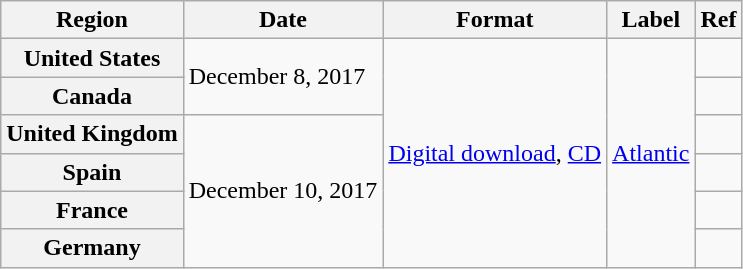<table class="wikitable plainrowheaders">
<tr>
<th scope="col">Region</th>
<th scope="col">Date</th>
<th scope="col">Format</th>
<th scope="col">Label</th>
<th scope="col">Ref</th>
</tr>
<tr>
<th scope="row">United States</th>
<td rowspan="2">December 8, 2017</td>
<td rowspan="6"><a href='#'>Digital download</a>, <a href='#'>CD</a></td>
<td rowspan="6"><a href='#'>Atlantic</a></td>
<td style="text-align:center;"></td>
</tr>
<tr>
<th scope="row">Canada</th>
<td style="text-align:center;"></td>
</tr>
<tr>
<th scope="row">United Kingdom</th>
<td rowspan="4">December 10, 2017</td>
<td style="text-align:center;"></td>
</tr>
<tr>
<th scope="row">Spain</th>
<td style="text-align:center;"></td>
</tr>
<tr>
<th scope="row">France</th>
<td style="text-align:center;"></td>
</tr>
<tr>
<th scope="row">Germany</th>
<td style="text-align:center;"></td>
</tr>
</table>
